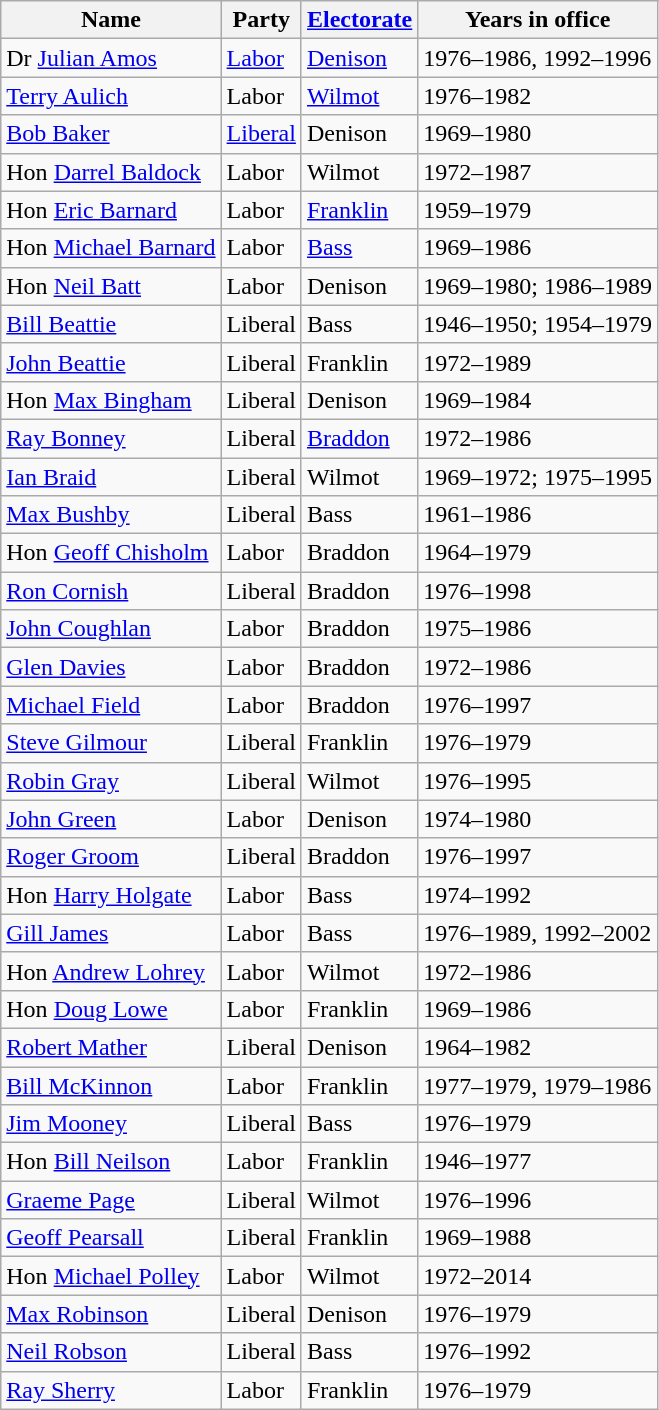<table class="wikitable sortable">
<tr>
<th>Name</th>
<th>Party</th>
<th><a href='#'>Electorate</a></th>
<th>Years in office</th>
</tr>
<tr>
<td>Dr <a href='#'>Julian Amos</a></td>
<td><a href='#'>Labor</a></td>
<td><a href='#'>Denison</a></td>
<td>1976–1986, 1992–1996</td>
</tr>
<tr>
<td><a href='#'>Terry Aulich</a></td>
<td>Labor</td>
<td><a href='#'>Wilmot</a></td>
<td>1976–1982</td>
</tr>
<tr>
<td><a href='#'>Bob Baker</a></td>
<td><a href='#'>Liberal</a></td>
<td>Denison</td>
<td>1969–1980</td>
</tr>
<tr>
<td>Hon <a href='#'>Darrel Baldock</a></td>
<td>Labor</td>
<td>Wilmot</td>
<td>1972–1987</td>
</tr>
<tr>
<td>Hon <a href='#'>Eric Barnard</a></td>
<td>Labor</td>
<td><a href='#'>Franklin</a></td>
<td>1959–1979</td>
</tr>
<tr>
<td>Hon <a href='#'>Michael Barnard</a></td>
<td>Labor</td>
<td><a href='#'>Bass</a></td>
<td>1969–1986</td>
</tr>
<tr>
<td>Hon <a href='#'>Neil Batt</a></td>
<td>Labor</td>
<td>Denison</td>
<td>1969–1980; 1986–1989</td>
</tr>
<tr>
<td><a href='#'>Bill Beattie</a></td>
<td>Liberal</td>
<td>Bass</td>
<td>1946–1950; 1954–1979</td>
</tr>
<tr>
<td><a href='#'>John Beattie</a></td>
<td>Liberal</td>
<td>Franklin</td>
<td>1972–1989</td>
</tr>
<tr>
<td>Hon <a href='#'>Max Bingham</a></td>
<td>Liberal</td>
<td>Denison</td>
<td>1969–1984</td>
</tr>
<tr>
<td><a href='#'>Ray Bonney</a></td>
<td>Liberal</td>
<td><a href='#'>Braddon</a></td>
<td>1972–1986</td>
</tr>
<tr>
<td><a href='#'>Ian Braid</a></td>
<td>Liberal</td>
<td>Wilmot</td>
<td>1969–1972; 1975–1995</td>
</tr>
<tr>
<td><a href='#'>Max Bushby</a></td>
<td>Liberal</td>
<td>Bass</td>
<td>1961–1986</td>
</tr>
<tr>
<td>Hon <a href='#'>Geoff Chisholm</a></td>
<td>Labor</td>
<td>Braddon</td>
<td>1964–1979</td>
</tr>
<tr>
<td><a href='#'>Ron Cornish</a></td>
<td>Liberal</td>
<td>Braddon</td>
<td>1976–1998</td>
</tr>
<tr>
<td><a href='#'>John Coughlan</a></td>
<td>Labor</td>
<td>Braddon</td>
<td>1975–1986</td>
</tr>
<tr>
<td><a href='#'>Glen Davies</a></td>
<td>Labor</td>
<td>Braddon</td>
<td>1972–1986</td>
</tr>
<tr>
<td><a href='#'>Michael Field</a></td>
<td>Labor</td>
<td>Braddon</td>
<td>1976–1997</td>
</tr>
<tr>
<td><a href='#'>Steve Gilmour</a></td>
<td>Liberal</td>
<td>Franklin</td>
<td>1976–1979</td>
</tr>
<tr>
<td><a href='#'>Robin Gray</a></td>
<td>Liberal</td>
<td>Wilmot</td>
<td>1976–1995</td>
</tr>
<tr>
<td><a href='#'>John Green</a></td>
<td>Labor</td>
<td>Denison</td>
<td>1974–1980</td>
</tr>
<tr>
<td><a href='#'>Roger Groom</a></td>
<td>Liberal</td>
<td>Braddon</td>
<td>1976–1997</td>
</tr>
<tr>
<td>Hon <a href='#'>Harry Holgate</a></td>
<td>Labor</td>
<td>Bass</td>
<td>1974–1992</td>
</tr>
<tr>
<td><a href='#'>Gill James</a></td>
<td>Labor</td>
<td>Bass</td>
<td>1976–1989, 1992–2002</td>
</tr>
<tr>
<td>Hon <a href='#'>Andrew Lohrey</a></td>
<td>Labor</td>
<td>Wilmot</td>
<td>1972–1986</td>
</tr>
<tr>
<td>Hon <a href='#'>Doug Lowe</a></td>
<td>Labor</td>
<td>Franklin</td>
<td>1969–1986</td>
</tr>
<tr>
<td><a href='#'>Robert Mather</a></td>
<td>Liberal</td>
<td>Denison</td>
<td>1964–1982</td>
</tr>
<tr>
<td><a href='#'>Bill McKinnon</a></td>
<td>Labor</td>
<td>Franklin</td>
<td>1977–1979, 1979–1986</td>
</tr>
<tr>
<td><a href='#'>Jim Mooney</a></td>
<td>Liberal</td>
<td>Bass</td>
<td>1976–1979</td>
</tr>
<tr>
<td>Hon <a href='#'>Bill Neilson</a></td>
<td>Labor</td>
<td>Franklin</td>
<td>1946–1977</td>
</tr>
<tr>
<td><a href='#'>Graeme Page</a></td>
<td>Liberal</td>
<td>Wilmot</td>
<td>1976–1996</td>
</tr>
<tr>
<td><a href='#'>Geoff Pearsall</a></td>
<td>Liberal</td>
<td>Franklin</td>
<td>1969–1988</td>
</tr>
<tr>
<td>Hon <a href='#'>Michael Polley</a></td>
<td>Labor</td>
<td>Wilmot</td>
<td>1972–2014</td>
</tr>
<tr>
<td><a href='#'>Max Robinson</a></td>
<td>Liberal</td>
<td>Denison</td>
<td>1976–1979</td>
</tr>
<tr>
<td><a href='#'>Neil Robson</a></td>
<td>Liberal</td>
<td>Bass</td>
<td>1976–1992</td>
</tr>
<tr>
<td><a href='#'>Ray Sherry</a></td>
<td>Labor</td>
<td>Franklin</td>
<td>1976–1979</td>
</tr>
</table>
